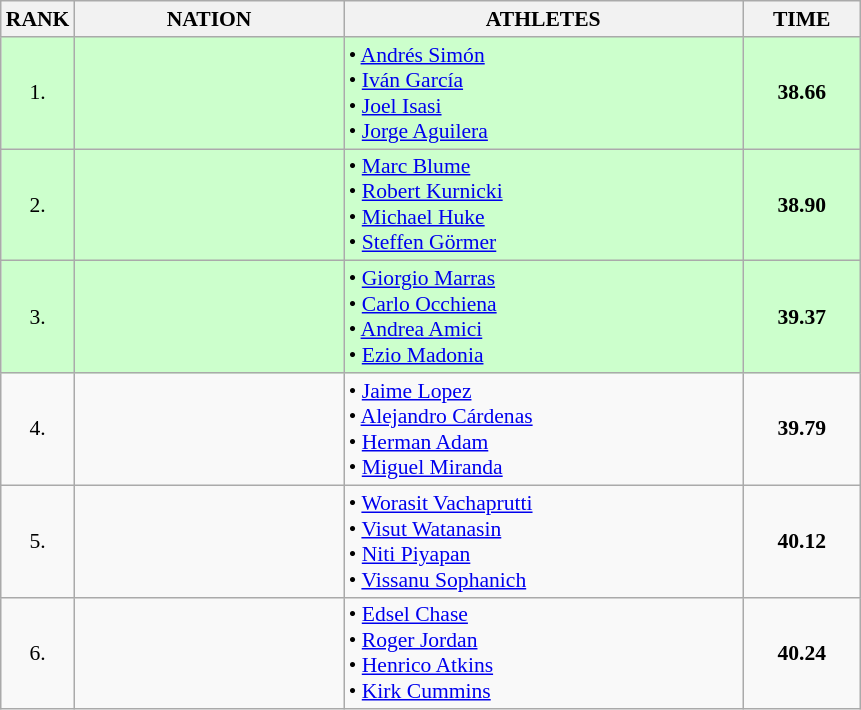<table class="wikitable" style="border-collapse: collapse; font-size: 90%;">
<tr>
<th>RANK</th>
<th style="width: 12em">NATION</th>
<th style="width: 18em">ATHLETES</th>
<th style="width: 5em">TIME</th>
</tr>
<tr style="background:#ccffcc;">
<td align="center">1.</td>
<td align="center"></td>
<td>• <a href='#'>Andrés Simón</a><br>• <a href='#'>Iván García</a><br>• <a href='#'>Joel Isasi</a><br>• <a href='#'>Jorge Aguilera</a></td>
<td align="center"><strong>38.66</strong></td>
</tr>
<tr style="background:#ccffcc;">
<td align="center">2.</td>
<td align="center"></td>
<td>• <a href='#'>Marc Blume</a><br>• <a href='#'>Robert Kurnicki</a><br>• <a href='#'>Michael Huke</a><br>• <a href='#'>Steffen Görmer</a></td>
<td align="center"><strong>38.90</strong></td>
</tr>
<tr style="background:#ccffcc;">
<td align="center">3.</td>
<td align="center"></td>
<td>• <a href='#'>Giorgio Marras</a><br>• <a href='#'>Carlo Occhiena</a><br>• <a href='#'>Andrea Amici</a><br>• <a href='#'>Ezio Madonia</a></td>
<td align="center"><strong>39.37</strong></td>
</tr>
<tr>
<td align="center">4.</td>
<td align="center"></td>
<td>• <a href='#'>Jaime Lopez</a><br>• <a href='#'>Alejandro Cárdenas</a><br>• <a href='#'>Herman Adam</a><br>• <a href='#'>Miguel Miranda</a></td>
<td align="center"><strong>39.79</strong></td>
</tr>
<tr>
<td align="center">5.</td>
<td align="center"></td>
<td>• <a href='#'>Worasit Vachaprutti</a><br>• <a href='#'>Visut Watanasin</a><br>• <a href='#'>Niti Piyapan</a><br>• <a href='#'>Vissanu Sophanich</a></td>
<td align="center"><strong>40.12</strong></td>
</tr>
<tr>
<td align="center">6.</td>
<td align="center"></td>
<td>• <a href='#'>Edsel Chase</a><br>• <a href='#'>Roger Jordan</a><br>• <a href='#'>Henrico Atkins</a><br>• <a href='#'>Kirk Cummins</a></td>
<td align="center"><strong>40.24</strong></td>
</tr>
</table>
